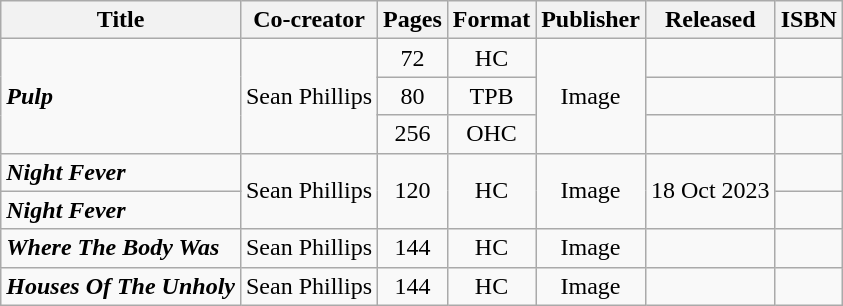<table class="wikitable sortable">
<tr>
<th class="unsortable">Title</th>
<th class="unsortable">Co-creator</th>
<th class="unsortable">Pages</th>
<th>Format</th>
<th>Publisher</th>
<th>Released</th>
<th class="unsortable">ISBN</th>
</tr>
<tr>
<td rowspan=3><strong><em>Pulp</em></strong></td>
<td rowspan=3>Sean Phillips</td>
<td style="text-align: center;">72</td>
<td style="text-align: center;">HC</td>
<td rowspan=3 style="text-align: center;">Image</td>
<td></td>
<td></td>
</tr>
<tr>
<td style="text-align: center;">80</td>
<td style="text-align: center;">TPB</td>
<td></td>
<td></td>
</tr>
<tr>
<td style="text-align: center;">256</td>
<td style="text-align: center;">OHC</td>
<td></td>
<td></td>
</tr>
<tr>
<td><strong><em>Night Fever</em></strong></td>
<td rowspan=2>Sean Phillips</td>
<td rowspan=2 style="text-align: center;">120</td>
<td rowspan=2 style="text-align: center;">HC</td>
<td rowspan=2 style="text-align: center;">Image</td>
<td rowspan=2>18 Oct 2023</td>
<td></td>
</tr>
<tr>
<td><strong><em>Night Fever</em></strong><br></td>
<td></td>
</tr>
<tr>
<td><strong><em>Where The Body Was</em></strong></td>
<td>Sean Phillips</td>
<td style="text-align: center;">144</td>
<td style="text-align: center;">HC</td>
<td style="text-align: center;">Image</td>
<td></td>
<td></td>
</tr>
<tr>
<td><strong><em>Houses Of The Unholy</em></strong></td>
<td>Sean Phillips</td>
<td style="text-align: center;">144</td>
<td style="text-align: center;">HC</td>
<td style="text-align: center;">Image</td>
<td></td>
<td></td>
</tr>
</table>
